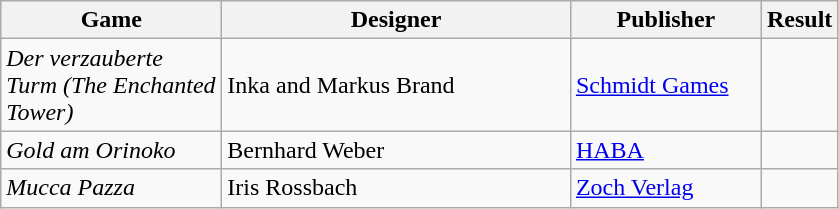<table class="wikitable">
<tr>
<th style="width:140px;">Game</th>
<th style="width:225px;">Designer</th>
<th style="width:120px;">Publisher</th>
<th>Result</th>
</tr>
<tr>
<td><em>Der verzauberte Turm (The Enchanted Tower)</em></td>
<td>Inka and Markus Brand</td>
<td><a href='#'>Schmidt Games</a></td>
<td></td>
</tr>
<tr>
<td><em>Gold am Orinoko</em></td>
<td>Bernhard Weber</td>
<td><a href='#'>HABA</a></td>
<td></td>
</tr>
<tr>
<td><em>Mucca Pazza</em></td>
<td>Iris Rossbach</td>
<td><a href='#'>Zoch Verlag</a></td>
<td></td>
</tr>
</table>
